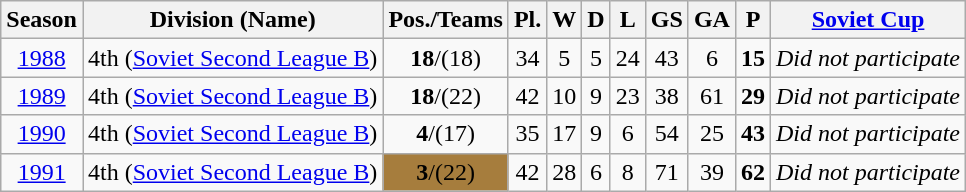<table class="wikitable">
<tr>
<th>Season</th>
<th>Division (Name)</th>
<th>Pos./Teams</th>
<th>Pl.</th>
<th>W</th>
<th>D</th>
<th>L</th>
<th>GS</th>
<th>GA</th>
<th>P</th>
<th><a href='#'>Soviet Cup</a></th>
</tr>
<tr>
<td align=center><a href='#'>1988</a></td>
<td align=center>4th (<a href='#'>Soviet Second League B</a>)</td>
<td align=center bgcolor=><strong>18</strong>/(18)</td>
<td align=center>34</td>
<td align=center>5</td>
<td align=center>5</td>
<td align=center>24</td>
<td align=center>43</td>
<td align=center>6</td>
<td align=center><strong>15</strong></td>
<td align=center bgcolor=><em>Did not participate</em></td>
</tr>
<tr>
<td align=center><a href='#'>1989</a></td>
<td align=center>4th (<a href='#'>Soviet Second League B</a>)</td>
<td align=center bgcolor=><strong>18</strong>/(22)</td>
<td align=center>42</td>
<td align=center>10</td>
<td align=center>9</td>
<td align=center>23</td>
<td align=center>38</td>
<td align=center>61</td>
<td align=center><strong>29</strong></td>
<td align=center bgcolor=><em>Did not participate</em></td>
</tr>
<tr>
<td align=center><a href='#'>1990</a></td>
<td align=center>4th (<a href='#'>Soviet Second League B</a>)</td>
<td align=center bgcolor=><strong>4</strong>/(17)</td>
<td align=center>35</td>
<td align=center>17</td>
<td align=center>9</td>
<td align=center>6</td>
<td align=center>54</td>
<td align=center>25</td>
<td align=center><strong>43</strong></td>
<td align=center bgcolor=><em>Did not participate</em></td>
</tr>
<tr>
<td align=center><a href='#'>1991</a></td>
<td align=center>4th (<a href='#'>Soviet Second League B</a>)</td>
<td align=center bgcolor=#A67D3D><strong>3</strong>/(22)</td>
<td align=center>42</td>
<td align=center>28</td>
<td align=center>6</td>
<td align=center>8</td>
<td align=center>71</td>
<td align=center>39</td>
<td align=center><strong>62</strong></td>
<td align=center bgcolor=><em>Did not participate</em></td>
</tr>
</table>
